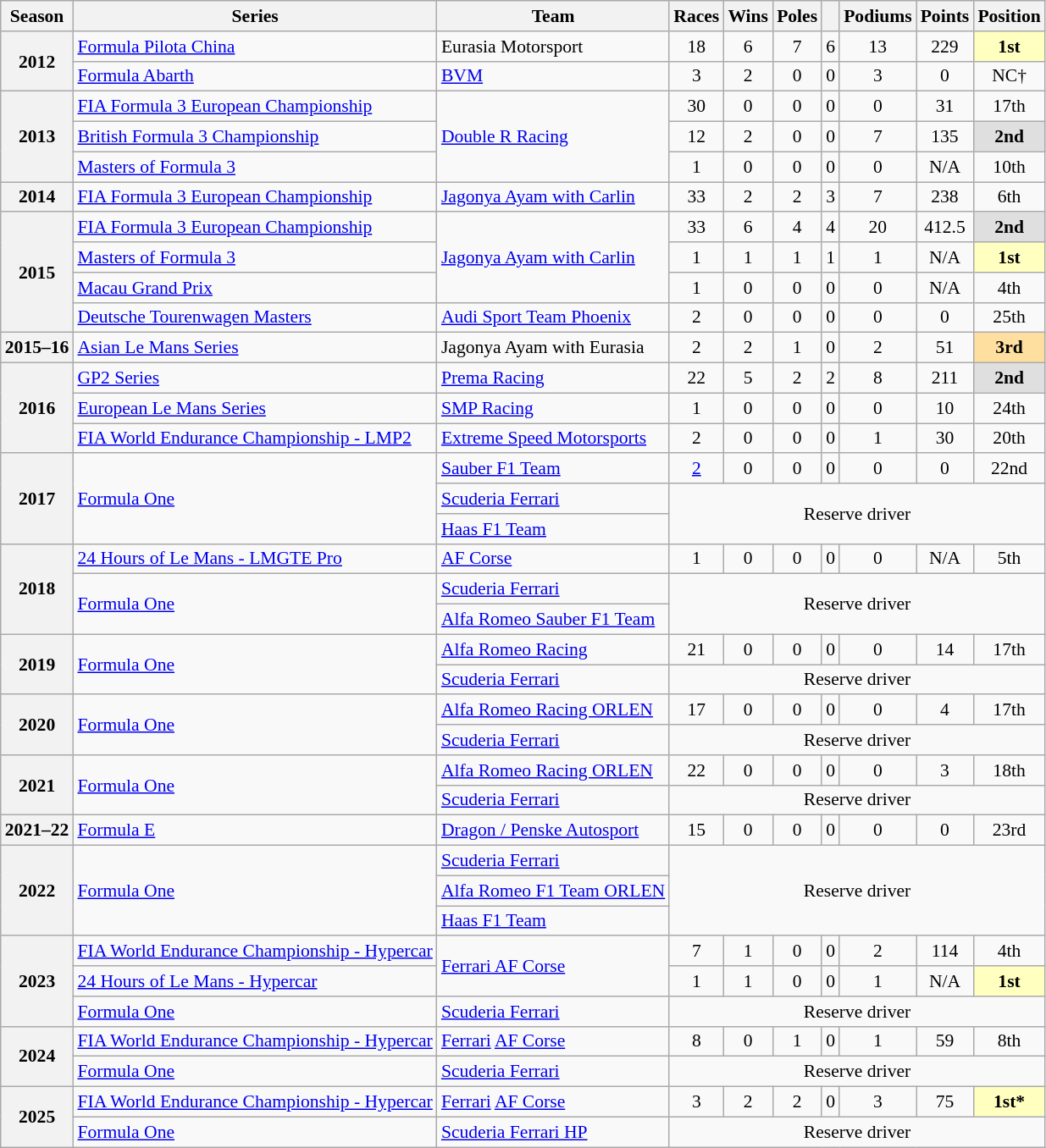<table class="wikitable" style="font-size: 90%; text-align:center">
<tr>
<th>Season</th>
<th>Series</th>
<th>Team</th>
<th>Races</th>
<th>Wins</th>
<th>Poles</th>
<th></th>
<th>Podiums</th>
<th>Points</th>
<th>Position</th>
</tr>
<tr>
<th rowspan=2>2012</th>
<td align=left><a href='#'>Formula Pilota China</a></td>
<td align=left>Eurasia Motorsport</td>
<td>18</td>
<td>6</td>
<td>7</td>
<td>6</td>
<td>13</td>
<td>229</td>
<td style="background:#FFFFBF;"><strong>1st</strong></td>
</tr>
<tr>
<td align=left><a href='#'>Formula Abarth</a></td>
<td align=left><a href='#'>BVM</a></td>
<td>3</td>
<td>2</td>
<td>0</td>
<td>0</td>
<td>3</td>
<td>0</td>
<td>NC†</td>
</tr>
<tr>
<th rowspan=3>2013</th>
<td align=left><a href='#'>FIA Formula 3 European Championship</a></td>
<td align=left rowspan=3><a href='#'>Double R Racing</a></td>
<td>30</td>
<td>0</td>
<td>0</td>
<td>0</td>
<td>0</td>
<td>31</td>
<td>17th</td>
</tr>
<tr>
<td align=left><a href='#'>British Formula 3 Championship</a></td>
<td>12</td>
<td>2</td>
<td>0</td>
<td>0</td>
<td>7</td>
<td>135</td>
<td style="background:#DFDFDF;"><strong>2nd</strong></td>
</tr>
<tr>
<td align=left><a href='#'>Masters of Formula 3</a></td>
<td>1</td>
<td>0</td>
<td>0</td>
<td>0</td>
<td>0</td>
<td>N/A</td>
<td>10th</td>
</tr>
<tr>
<th>2014</th>
<td align=left><a href='#'>FIA Formula 3 European Championship</a></td>
<td align=left><a href='#'>Jagonya Ayam with Carlin</a></td>
<td>33</td>
<td>2</td>
<td>2</td>
<td>3</td>
<td>7</td>
<td>238</td>
<td>6th</td>
</tr>
<tr>
<th rowspan=4>2015</th>
<td align=left><a href='#'>FIA Formula 3 European Championship</a></td>
<td align=left rowspan=3><a href='#'>Jagonya Ayam with Carlin</a></td>
<td>33</td>
<td>6</td>
<td>4</td>
<td>4</td>
<td>20</td>
<td>412.5</td>
<td style="background:#DFDFDF;"><strong>2nd</strong></td>
</tr>
<tr>
<td align=left><a href='#'>Masters of Formula 3</a></td>
<td>1</td>
<td>1</td>
<td>1</td>
<td>1</td>
<td>1</td>
<td>N/A</td>
<td style="background:#FFFFBF;"><strong>1st</strong></td>
</tr>
<tr>
<td align=left><a href='#'>Macau Grand Prix</a></td>
<td>1</td>
<td>0</td>
<td>0</td>
<td>0</td>
<td>0</td>
<td>N/A</td>
<td>4th</td>
</tr>
<tr>
<td align=left><a href='#'>Deutsche Tourenwagen Masters</a></td>
<td align=left><a href='#'>Audi Sport Team Phoenix</a></td>
<td>2</td>
<td>0</td>
<td>0</td>
<td>0</td>
<td>0</td>
<td>0</td>
<td>25th</td>
</tr>
<tr>
<th>2015–16</th>
<td align=left><a href='#'>Asian Le Mans Series</a></td>
<td align=left>Jagonya Ayam with Eurasia</td>
<td>2</td>
<td>2</td>
<td>1</td>
<td>0</td>
<td>2</td>
<td>51</td>
<td style="background:#FFDF9F;"><strong>3rd</strong></td>
</tr>
<tr>
<th rowspan=3>2016</th>
<td align=left><a href='#'>GP2 Series</a></td>
<td align=left><a href='#'>Prema Racing</a></td>
<td>22</td>
<td>5</td>
<td>2</td>
<td>2</td>
<td>8</td>
<td>211</td>
<td style="background:#DFDFDF;"><strong>2nd</strong></td>
</tr>
<tr>
<td align=left><a href='#'>European Le Mans Series</a></td>
<td align=left><a href='#'>SMP Racing</a></td>
<td>1</td>
<td>0</td>
<td>0</td>
<td>0</td>
<td>0</td>
<td>10</td>
<td>24th</td>
</tr>
<tr>
<td align=left><a href='#'>FIA World Endurance Championship - LMP2</a></td>
<td align=left><a href='#'>Extreme Speed Motorsports</a></td>
<td>2</td>
<td>0</td>
<td>0</td>
<td>0</td>
<td>1</td>
<td>30</td>
<td>20th</td>
</tr>
<tr>
<th rowspan=3>2017</th>
<td align=left rowspan=3><a href='#'>Formula One</a></td>
<td align=left><a href='#'>Sauber F1 Team</a></td>
<td><a href='#'>2</a></td>
<td>0</td>
<td>0</td>
<td>0</td>
<td>0</td>
<td>0</td>
<td>22nd</td>
</tr>
<tr>
<td align=left><a href='#'>Scuderia Ferrari</a></td>
<td colspan=7 rowspan=2>Reserve driver</td>
</tr>
<tr>
<td align=left><a href='#'>Haas F1 Team</a></td>
</tr>
<tr>
<th rowspan=3>2018</th>
<td align=left><a href='#'>24 Hours of Le Mans - LMGTE Pro</a></td>
<td align=left><a href='#'>AF Corse</a></td>
<td>1</td>
<td>0</td>
<td>0</td>
<td>0</td>
<td>0</td>
<td>N/A</td>
<td>5th</td>
</tr>
<tr>
<td align=left rowspan=2><a href='#'>Formula One</a></td>
<td align=left><a href='#'>Scuderia Ferrari</a></td>
<td colspan="7" rowspan=2>Reserve driver</td>
</tr>
<tr>
<td align=left><a href='#'>Alfa Romeo Sauber F1 Team</a></td>
</tr>
<tr>
<th rowspan=2>2019</th>
<td align=left rowspan=2><a href='#'>Formula One</a></td>
<td align=left><a href='#'>Alfa Romeo Racing</a></td>
<td>21</td>
<td>0</td>
<td>0</td>
<td>0</td>
<td>0</td>
<td>14</td>
<td>17th</td>
</tr>
<tr>
<td align=left><a href='#'>Scuderia Ferrari</a></td>
<td colspan=7>Reserve driver</td>
</tr>
<tr>
<th rowspan=2>2020</th>
<td align=left rowspan=2><a href='#'>Formula One</a></td>
<td align=left><a href='#'>Alfa Romeo Racing ORLEN</a></td>
<td>17</td>
<td>0</td>
<td>0</td>
<td>0</td>
<td>0</td>
<td>4</td>
<td>17th</td>
</tr>
<tr>
<td align=left><a href='#'>Scuderia Ferrari</a></td>
<td colspan=7>Reserve driver</td>
</tr>
<tr>
<th rowspan=2>2021</th>
<td align=left rowspan=2><a href='#'>Formula One</a></td>
<td align=left><a href='#'>Alfa Romeo Racing ORLEN</a></td>
<td>22</td>
<td>0</td>
<td>0</td>
<td>0</td>
<td>0</td>
<td>3</td>
<td>18th</td>
</tr>
<tr>
<td align=left><a href='#'>Scuderia Ferrari</a></td>
<td colspan=7>Reserve driver</td>
</tr>
<tr>
<th>2021–22</th>
<td align=left><a href='#'>Formula E</a></td>
<td align=left><a href='#'>Dragon / Penske Autosport</a></td>
<td>15</td>
<td>0</td>
<td>0</td>
<td>0</td>
<td>0</td>
<td>0</td>
<td>23rd</td>
</tr>
<tr>
<th rowspan=3>2022</th>
<td rowspan=3 align=left><a href='#'>Formula One</a></td>
<td align=left><a href='#'>Scuderia Ferrari</a></td>
<td colspan="7" rowspan=3>Reserve driver</td>
</tr>
<tr>
<td align=left><a href='#'>Alfa Romeo F1 Team ORLEN</a></td>
</tr>
<tr>
<td align=left><a href='#'>Haas F1 Team</a></td>
</tr>
<tr>
<th rowspan=3>2023</th>
<td align=left><a href='#'>FIA World Endurance Championship - Hypercar</a></td>
<td align=left rowspan="2"><a href='#'>Ferrari AF Corse</a></td>
<td>7</td>
<td>1</td>
<td>0</td>
<td>0</td>
<td>2</td>
<td>114</td>
<td>4th</td>
</tr>
<tr>
<td align=left><a href='#'>24 Hours of Le Mans - Hypercar</a></td>
<td>1</td>
<td>1</td>
<td>0</td>
<td>0</td>
<td>1</td>
<td>N/A</td>
<td style="background:#FFFFBF"><strong>1st</strong></td>
</tr>
<tr>
<td align=left><a href='#'>Formula One</a></td>
<td align=left><a href='#'>Scuderia Ferrari</a></td>
<td colspan="7">Reserve driver</td>
</tr>
<tr>
<th rowspan=2>2024</th>
<td align=left><a href='#'>FIA World Endurance Championship - Hypercar</a></td>
<td align=left><a href='#'>Ferrari</a> <a href='#'>AF Corse</a></td>
<td>8</td>
<td>0</td>
<td>1</td>
<td>0</td>
<td>1</td>
<td>59</td>
<td>8th</td>
</tr>
<tr>
<td align=left><a href='#'>Formula One</a></td>
<td align=left><a href='#'>Scuderia Ferrari</a></td>
<td colspan="7">Reserve driver</td>
</tr>
<tr>
<th rowspan=2>2025</th>
<td align=left><a href='#'>FIA World Endurance Championship - Hypercar</a></td>
<td align=left><a href='#'>Ferrari</a> <a href='#'>AF Corse</a></td>
<td>3</td>
<td>2</td>
<td>2</td>
<td>0</td>
<td>3</td>
<td>75</td>
<td style="background:#FFFFBF;"><strong>1st*</strong></td>
</tr>
<tr>
<td align=left><a href='#'>Formula One</a></td>
<td align=left><a href='#'>Scuderia Ferrari HP</a></td>
<td colspan="7">Reserve driver</td>
</tr>
</table>
